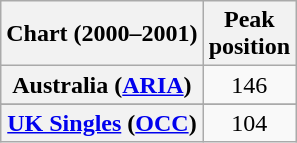<table class="wikitable sortable plainrowheaders" style="text-align:center">
<tr>
<th scope="col">Chart (2000–2001)</th>
<th scope="col">Peak<br>position</th>
</tr>
<tr>
<th scope="row">Australia (<a href='#'>ARIA</a>)</th>
<td>146</td>
</tr>
<tr>
</tr>
<tr>
</tr>
<tr>
</tr>
<tr>
</tr>
<tr>
</tr>
<tr>
<th scope="row"><a href='#'>UK Singles</a> (<a href='#'>OCC</a>)</th>
<td>104</td>
</tr>
</table>
